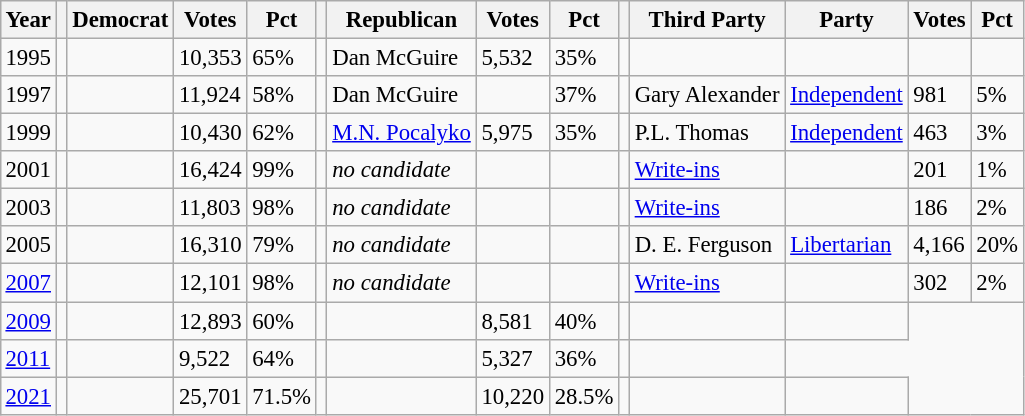<table class="wikitable" style="margin:0.5em ; font-size:95%">
<tr>
<th>Year</th>
<th></th>
<th>Democrat</th>
<th>Votes</th>
<th>Pct</th>
<th></th>
<th>Republican</th>
<th>Votes</th>
<th>Pct</th>
<th></th>
<th>Third Party</th>
<th>Party</th>
<th>Votes</th>
<th>Pct</th>
</tr>
<tr>
<td>1995</td>
<td></td>
<td></td>
<td>10,353</td>
<td>65%</td>
<td></td>
<td>Dan McGuire</td>
<td>5,532</td>
<td>35%</td>
<td></td>
<td></td>
<td></td>
<td></td>
<td></td>
</tr>
<tr>
<td>1997</td>
<td></td>
<td></td>
<td>11,924</td>
<td>58%</td>
<td></td>
<td>Dan McGuire</td>
<td></td>
<td>37%</td>
<td></td>
<td>Gary Alexander</td>
<td><a href='#'>Independent</a></td>
<td>981</td>
<td>5%</td>
</tr>
<tr>
<td>1999</td>
<td></td>
<td></td>
<td>10,430</td>
<td>62%</td>
<td></td>
<td><a href='#'>M.N. Pocalyko</a></td>
<td>5,975</td>
<td>35%</td>
<td></td>
<td>P.L. Thomas</td>
<td><a href='#'>Independent</a></td>
<td>463</td>
<td>3%</td>
</tr>
<tr>
<td>2001</td>
<td></td>
<td></td>
<td>16,424</td>
<td>99%</td>
<td></td>
<td><em>no candidate</em></td>
<td></td>
<td></td>
<td></td>
<td><a href='#'>Write-ins</a></td>
<td></td>
<td>201</td>
<td>1%</td>
</tr>
<tr>
<td>2003</td>
<td></td>
<td></td>
<td>11,803</td>
<td>98%</td>
<td></td>
<td><em>no candidate</em></td>
<td></td>
<td></td>
<td></td>
<td><a href='#'>Write-ins</a></td>
<td></td>
<td>186</td>
<td>2%</td>
</tr>
<tr>
<td>2005</td>
<td></td>
<td></td>
<td>16,310</td>
<td>79%</td>
<td></td>
<td><em>no candidate</em></td>
<td></td>
<td></td>
<td></td>
<td>D. E. Ferguson</td>
<td><a href='#'>Libertarian</a></td>
<td>4,166</td>
<td>20%</td>
</tr>
<tr>
<td><a href='#'>2007</a></td>
<td></td>
<td></td>
<td>12,101</td>
<td>98%</td>
<td></td>
<td><em>no candidate</em></td>
<td></td>
<td></td>
<td></td>
<td><a href='#'>Write-ins</a></td>
<td></td>
<td>302</td>
<td>2%</td>
</tr>
<tr>
<td><a href='#'>2009</a></td>
<td></td>
<td></td>
<td>12,893</td>
<td>60%</td>
<td></td>
<td></td>
<td>8,581</td>
<td>40%</td>
<td></td>
<td></td>
<td></td>
</tr>
<tr>
<td><a href='#'>2011</a></td>
<td></td>
<td></td>
<td>9,522</td>
<td>64%</td>
<td></td>
<td></td>
<td>5,327</td>
<td>36%</td>
<td></td>
<td></td>
</tr>
<tr>
<td><a href='#'>2021</a></td>
<td></td>
<td></td>
<td>25,701</td>
<td>71.5%</td>
<td></td>
<td></td>
<td>10,220</td>
<td>28.5%</td>
<td></td>
<td></td>
<td></td>
</tr>
</table>
